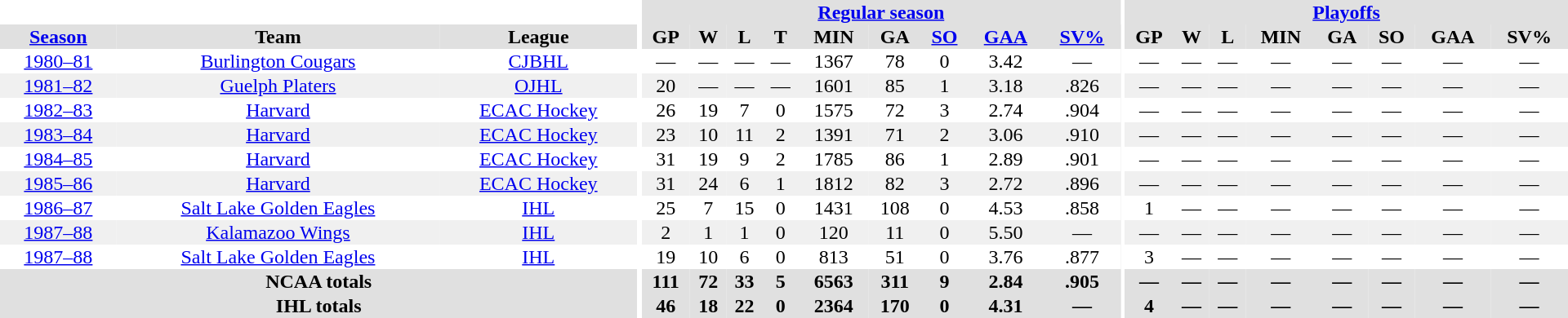<table border="0" cellpadding="1" cellspacing="0" style="text-align:center; width:80em">
<tr bgcolor="#e0e0e0">
<th colspan="3" bgcolor="#ffffff"></th>
<th rowspan="99" bgcolor="#ffffff"></th>
<th colspan="9"><a href='#'>Regular season</a></th>
<th rowspan="99" bgcolor="#ffffff"></th>
<th colspan="8"><a href='#'>Playoffs</a></th>
</tr>
<tr bgcolor="#e0e0e0">
<th><a href='#'>Season</a></th>
<th>Team</th>
<th>League</th>
<th>GP</th>
<th>W</th>
<th>L</th>
<th>T</th>
<th>MIN</th>
<th>GA</th>
<th><a href='#'>SO</a></th>
<th><a href='#'>GAA</a></th>
<th><a href='#'>SV%</a></th>
<th>GP</th>
<th>W</th>
<th>L</th>
<th>MIN</th>
<th>GA</th>
<th>SO</th>
<th>GAA</th>
<th>SV%</th>
</tr>
<tr>
<td><a href='#'>1980–81</a></td>
<td><a href='#'>Burlington Cougars</a></td>
<td><a href='#'>CJBHL</a></td>
<td>—</td>
<td>—</td>
<td>—</td>
<td>—</td>
<td>1367</td>
<td>78</td>
<td>0</td>
<td>3.42</td>
<td>—</td>
<td>—</td>
<td>—</td>
<td>—</td>
<td>—</td>
<td>—</td>
<td>—</td>
<td>—</td>
<td>—</td>
</tr>
<tr bgcolor="f0f0f0">
<td><a href='#'>1981–82</a></td>
<td><a href='#'>Guelph Platers</a></td>
<td><a href='#'>OJHL</a></td>
<td>20</td>
<td>—</td>
<td>—</td>
<td>—</td>
<td>1601</td>
<td>85</td>
<td>1</td>
<td>3.18</td>
<td>.826</td>
<td>—</td>
<td>—</td>
<td>—</td>
<td>—</td>
<td>—</td>
<td>—</td>
<td>—</td>
<td>—</td>
</tr>
<tr>
<td><a href='#'>1982–83</a></td>
<td><a href='#'>Harvard</a></td>
<td><a href='#'>ECAC Hockey</a></td>
<td>26</td>
<td>19</td>
<td>7</td>
<td>0</td>
<td>1575</td>
<td>72</td>
<td>3</td>
<td>2.74</td>
<td>.904</td>
<td>—</td>
<td>—</td>
<td>—</td>
<td>—</td>
<td>—</td>
<td>—</td>
<td>—</td>
<td>—</td>
</tr>
<tr bgcolor="f0f0f0">
<td><a href='#'>1983–84</a></td>
<td><a href='#'>Harvard</a></td>
<td><a href='#'>ECAC Hockey</a></td>
<td>23</td>
<td>10</td>
<td>11</td>
<td>2</td>
<td>1391</td>
<td>71</td>
<td>2</td>
<td>3.06</td>
<td>.910</td>
<td>—</td>
<td>—</td>
<td>—</td>
<td>—</td>
<td>—</td>
<td>—</td>
<td>—</td>
<td>—</td>
</tr>
<tr>
<td><a href='#'>1984–85</a></td>
<td><a href='#'>Harvard</a></td>
<td><a href='#'>ECAC Hockey</a></td>
<td>31</td>
<td>19</td>
<td>9</td>
<td>2</td>
<td>1785</td>
<td>86</td>
<td>1</td>
<td>2.89</td>
<td>.901</td>
<td>—</td>
<td>—</td>
<td>—</td>
<td>—</td>
<td>—</td>
<td>—</td>
<td>—</td>
<td>—</td>
</tr>
<tr bgcolor="f0f0f0">
<td><a href='#'>1985–86</a></td>
<td><a href='#'>Harvard</a></td>
<td><a href='#'>ECAC Hockey</a></td>
<td>31</td>
<td>24</td>
<td>6</td>
<td>1</td>
<td>1812</td>
<td>82</td>
<td>3</td>
<td>2.72</td>
<td>.896</td>
<td>—</td>
<td>—</td>
<td>—</td>
<td>—</td>
<td>—</td>
<td>—</td>
<td>—</td>
<td>—</td>
</tr>
<tr>
<td><a href='#'>1986–87</a></td>
<td><a href='#'>Salt Lake Golden Eagles</a></td>
<td><a href='#'>IHL</a></td>
<td>25</td>
<td>7</td>
<td>15</td>
<td>0</td>
<td>1431</td>
<td>108</td>
<td>0</td>
<td>4.53</td>
<td>.858</td>
<td>1</td>
<td>—</td>
<td>—</td>
<td>—</td>
<td>—</td>
<td>—</td>
<td>—</td>
<td>—</td>
</tr>
<tr bgcolor="f0f0f0">
<td><a href='#'>1987–88</a></td>
<td><a href='#'>Kalamazoo Wings</a></td>
<td><a href='#'>IHL</a></td>
<td>2</td>
<td>1</td>
<td>1</td>
<td>0</td>
<td>120</td>
<td>11</td>
<td>0</td>
<td>5.50</td>
<td>—</td>
<td>—</td>
<td>—</td>
<td>—</td>
<td>—</td>
<td>—</td>
<td>—</td>
<td>—</td>
<td>—</td>
</tr>
<tr>
<td><a href='#'>1987–88</a></td>
<td><a href='#'>Salt Lake Golden Eagles</a></td>
<td><a href='#'>IHL</a></td>
<td>19</td>
<td>10</td>
<td>6</td>
<td>0</td>
<td>813</td>
<td>51</td>
<td>0</td>
<td>3.76</td>
<td>.877</td>
<td>3</td>
<td>—</td>
<td>—</td>
<td>—</td>
<td>—</td>
<td>—</td>
<td>—</td>
<td>—</td>
</tr>
<tr bgcolor="#e0e0e0">
<th colspan="3">NCAA totals</th>
<th>111</th>
<th>72</th>
<th>33</th>
<th>5</th>
<th>6563</th>
<th>311</th>
<th>9</th>
<th>2.84</th>
<th>.905</th>
<th>—</th>
<th>—</th>
<th>—</th>
<th>—</th>
<th>—</th>
<th>—</th>
<th>—</th>
<th>—</th>
</tr>
<tr bgcolor="#e0e0e0">
<th colspan="3">IHL totals</th>
<th>46</th>
<th>18</th>
<th>22</th>
<th>0</th>
<th>2364</th>
<th>170</th>
<th>0</th>
<th>4.31</th>
<th>—</th>
<th>4</th>
<th>—</th>
<th>—</th>
<th>—</th>
<th>—</th>
<th>—</th>
<th>—</th>
<th>—</th>
</tr>
</table>
